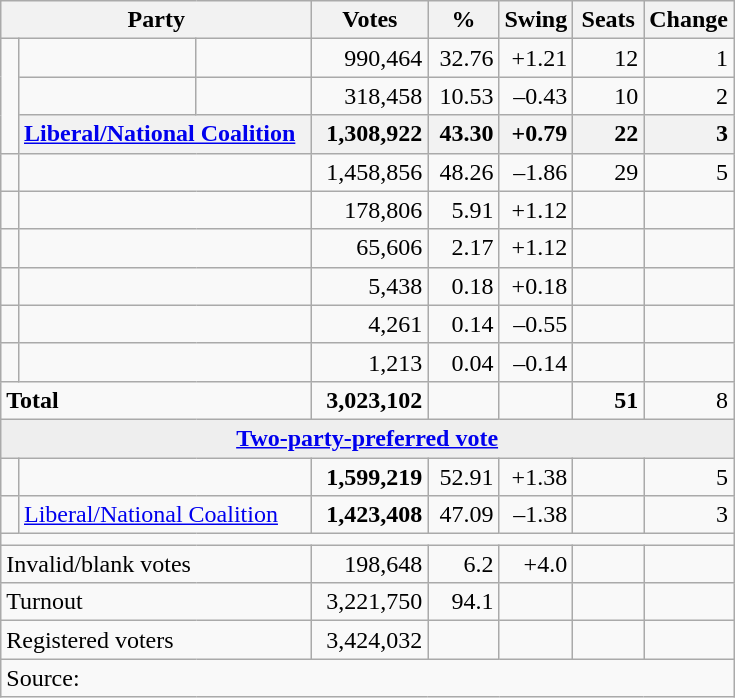<table class="wikitable">
<tr>
<th colspan="3" style="width:200px"><strong>Party</strong></th>
<th style="width:70px; text-align:center;"><strong>Votes</strong></th>
<th style="width:40px; text-align:center;"><strong>%</strong></th>
<th style="width:40px; text-align:center;"><strong>Swing</strong></th>
<th style="width:40px; text-align:center;"><strong>Seats</strong></th>
<th style="width:40px; text-align:center;"><strong>Change</strong></th>
</tr>
<tr>
<td rowspan="3"> </td>
<td> </td>
<td></td>
<td align=right>990,464</td>
<td align=right>32.76</td>
<td align=right>+1.21</td>
<td align=right>12</td>
<td align=right> 1</td>
</tr>
<tr>
<td> </td>
<td></td>
<td align=right>318,458</td>
<td align=right>10.53</td>
<td align=right>–0.43</td>
<td align=right>10</td>
<td align=right> 2</td>
</tr>
<tr>
<th colspan="2" style="text-align:left;"><a href='#'>Liberal/National Coalition</a></th>
<th style="text-align:right;">1,308,922</th>
<th style="text-align:right;">43.30</th>
<th style="text-align:right;">+0.79</th>
<th style="text-align:right;">22</th>
<th style="text-align:right;"> 3</th>
</tr>
<tr>
<td> </td>
<td colspan=2></td>
<td align=right>1,458,856</td>
<td align=right>48.26</td>
<td align=right>–1.86</td>
<td align=right>29</td>
<td align=right> 5</td>
</tr>
<tr>
<td> </td>
<td colspan=2></td>
<td align=right>178,806</td>
<td align=right>5.91</td>
<td align=right>+1.12</td>
<td align=right></td>
<td align=right></td>
</tr>
<tr>
<td> </td>
<td colspan=2></td>
<td align=right>65,606</td>
<td align=right>2.17</td>
<td align=right>+1.12</td>
<td align=right></td>
<td align=right></td>
</tr>
<tr>
<td> </td>
<td colspan=2></td>
<td align=right>5,438</td>
<td align=right>0.18</td>
<td align=right>+0.18</td>
<td align=right></td>
<td align=right></td>
</tr>
<tr>
<td> </td>
<td colspan=2></td>
<td align=right>4,261</td>
<td align=right>0.14</td>
<td align=right>–0.55</td>
<td align=right></td>
<td align=right></td>
</tr>
<tr>
<td> </td>
<td colspan=2></td>
<td align=right>1,213</td>
<td align=right>0.04</td>
<td align=right>–0.14</td>
<td align=right></td>
<td align=right></td>
</tr>
<tr>
<td colspan="3" align="left"><strong>Total</strong></td>
<td align=right><strong>3,023,102</strong></td>
<td align=right></td>
<td align=right></td>
<td align=right><strong>51</strong></td>
<td align=right> 8</td>
</tr>
<tr>
<td colspan="8" style="text-align:center; background:#eee;"><strong><a href='#'>Two-party-preferred vote</a></strong></td>
</tr>
<tr>
<td> </td>
<td colspan=2></td>
<td align=right><strong>1,599,219</strong></td>
<td align=right>52.91</td>
<td align=right>+1.38</td>
<td align=right></td>
<td align=right> 5</td>
</tr>
<tr>
<td> </td>
<td colspan=2><a href='#'>Liberal/National Coalition</a></td>
<td align=right><strong>1,423,408</strong></td>
<td align=right>47.09</td>
<td align=right>–1.38</td>
<td align=right></td>
<td align=right> 3</td>
</tr>
<tr>
<td colspan="8"></td>
</tr>
<tr>
<td colspan="3" style="text-align:left;">Invalid/blank votes</td>
<td align="right">198,648</td>
<td align="right">6.2</td>
<td align="right">+4.0</td>
<td></td>
<td></td>
</tr>
<tr>
<td colspan="3" style="text-align:left;">Turnout</td>
<td align="right">3,221,750</td>
<td align="right">94.1</td>
<td align="right"></td>
<td></td>
<td></td>
</tr>
<tr>
<td colspan="3" style="text-align:left;">Registered voters</td>
<td align="right">3,424,032</td>
<td></td>
<td></td>
<td></td>
<td></td>
</tr>
<tr>
<td colspan="8" align="left">Source: </td>
</tr>
</table>
